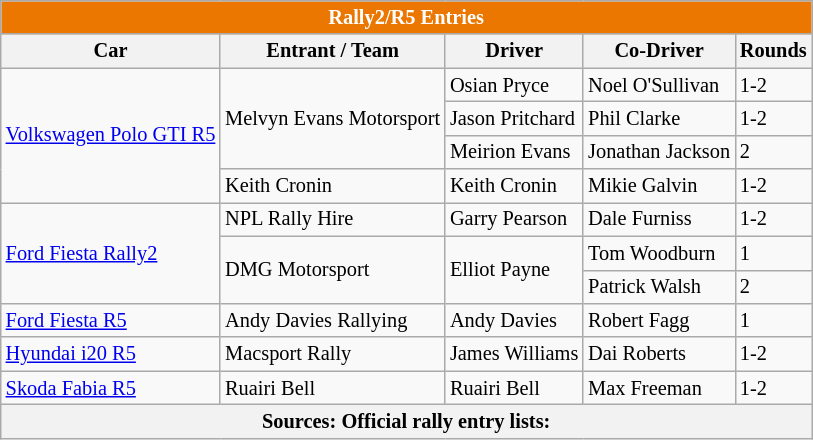<table class="wikitable" style="font-size: 85%;">
<tr>
<th colspan="5" style="color:white; background-color:#eb7700;">Rally2/R5 Entries</th>
</tr>
<tr>
<th>Car</th>
<th>Entrant / Team</th>
<th>Driver</th>
<th>Co-Driver</th>
<th>Rounds</th>
</tr>
<tr>
<td rowspan="4"><a href='#'>Volkswagen Polo GTI R5</a></td>
<td rowspan="3"> Melvyn Evans Motorsport</td>
<td> Osian Pryce</td>
<td> Noel O'Sullivan</td>
<td>1-2</td>
</tr>
<tr>
<td> Jason Pritchard</td>
<td> Phil Clarke</td>
<td>1-2</td>
</tr>
<tr>
<td> Meirion Evans</td>
<td> Jonathan Jackson</td>
<td>2</td>
</tr>
<tr>
<td> Keith Cronin</td>
<td> Keith Cronin</td>
<td> Mikie Galvin</td>
<td>1-2</td>
</tr>
<tr>
<td rowspan="3"><a href='#'>Ford Fiesta Rally2</a></td>
<td> NPL Rally Hire</td>
<td> Garry Pearson</td>
<td> Dale Furniss</td>
<td>1-2</td>
</tr>
<tr>
<td rowspan="2"> DMG Motorsport</td>
<td rowspan="2"> Elliot Payne</td>
<td> Tom Woodburn</td>
<td>1</td>
</tr>
<tr>
<td> Patrick Walsh</td>
<td>2</td>
</tr>
<tr>
<td><a href='#'>Ford Fiesta R5</a></td>
<td> Andy Davies Rallying</td>
<td> Andy Davies</td>
<td> Robert Fagg</td>
<td>1</td>
</tr>
<tr>
<td><a href='#'>Hyundai i20 R5</a></td>
<td> Macsport Rally</td>
<td> James Williams</td>
<td> Dai Roberts</td>
<td>1-2</td>
</tr>
<tr>
<td><a href='#'>Skoda Fabia R5</a></td>
<td> Ruairi Bell</td>
<td> Ruairi Bell</td>
<td> Max Freeman</td>
<td>1-2</td>
</tr>
<tr>
<th colspan="5">Sources: Official rally entry lists:</th>
</tr>
</table>
